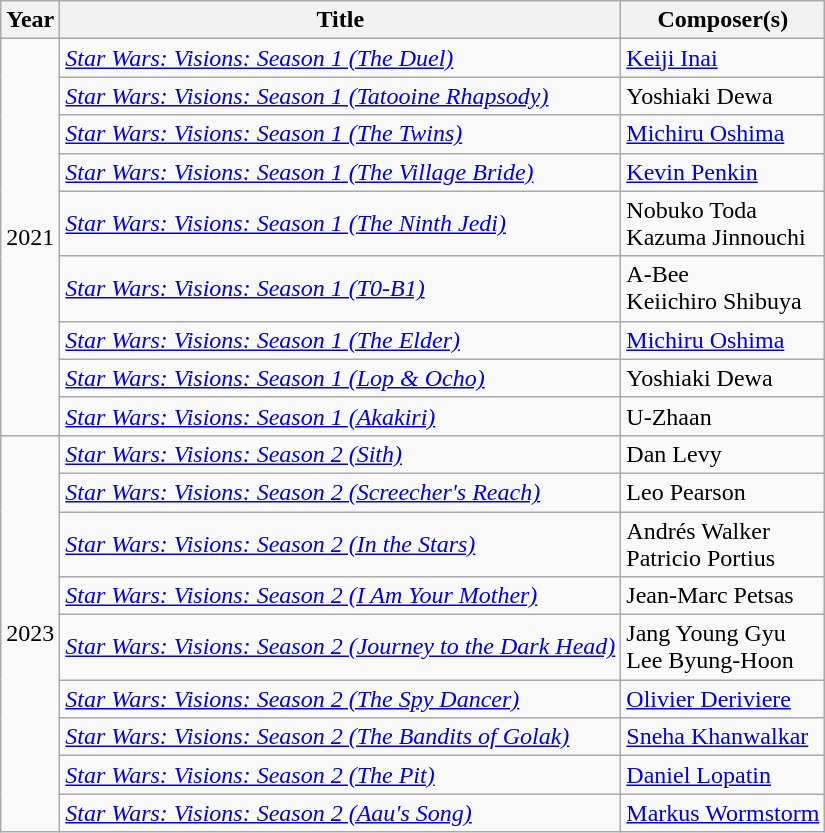<table class="wikitable">
<tr>
<th>Year</th>
<th>Title</th>
<th>Composer(s)</th>
</tr>
<tr>
<td rowspan="9">2021</td>
<td><em><a href='#'>Star Wars: Visions: Season 1 (The Duel)</a></em></td>
<td><a href='#'>Keiji Inai</a></td>
</tr>
<tr>
<td><em><a href='#'>Star Wars: Visions: Season 1 (Tatooine Rhapsody)</a></em></td>
<td>Yoshiaki Dewa</td>
</tr>
<tr>
<td><em><a href='#'>Star Wars: Visions: Season 1 (The Twins)</a></em></td>
<td><a href='#'>Michiru Oshima</a></td>
</tr>
<tr>
<td><em><a href='#'>Star Wars: Visions: Season 1 (The Village Bride)</a></em></td>
<td><a href='#'>Kevin Penkin</a></td>
</tr>
<tr>
<td><em><a href='#'>Star Wars: Visions: Season 1 (The Ninth Jedi)</a></em></td>
<td>Nobuko Toda<br>Kazuma Jinnouchi</td>
</tr>
<tr>
<td><em><a href='#'>Star Wars: Visions: Season 1 (T0-B1)</a></em></td>
<td>A-Bee<br>Keiichiro Shibuya</td>
</tr>
<tr>
<td><em><a href='#'>Star Wars: Visions: Season 1 (The Elder)</a></em></td>
<td><a href='#'>Michiru Oshima</a></td>
</tr>
<tr>
<td><em><a href='#'>Star Wars: Visions: Season 1 (Lop & Ocho)</a></em></td>
<td>Yoshiaki Dewa</td>
</tr>
<tr>
<td><em><a href='#'>Star Wars: Visions: Season 1 (Akakiri)</a></em></td>
<td>U-Zhaan</td>
</tr>
<tr>
<td rowspan="9">2023</td>
<td><em><a href='#'>Star Wars: Visions: Season 2 (Sith)</a></em></td>
<td>Dan Levy</td>
</tr>
<tr>
<td><em><a href='#'>Star Wars: Visions: Season 2 (Screecher's Reach)</a></em></td>
<td>Leo Pearson</td>
</tr>
<tr>
<td><em><a href='#'>Star Wars: Visions: Season 2 (In the Stars)</a></em></td>
<td>Andrés Walker<br>Patricio Portius</td>
</tr>
<tr>
<td><em><a href='#'>Star Wars: Visions: Season 2 (I Am Your Mother)</a></em></td>
<td>Jean-Marc Petsas</td>
</tr>
<tr>
<td><em><a href='#'>Star Wars: Visions: Season 2 (Journey to the Dark Head)</a></em></td>
<td>Jang Young Gyu<br>Lee Byung-Hoon</td>
</tr>
<tr>
<td><em><a href='#'>Star Wars: Visions: Season 2 (The Spy Dancer)</a></em></td>
<td><a href='#'>Olivier Deriviere</a></td>
</tr>
<tr>
<td><em><a href='#'>Star Wars: Visions: Season 2 (The Bandits of Golak)</a></em></td>
<td><a href='#'>Sneha Khanwalkar</a></td>
</tr>
<tr>
<td><em><a href='#'>Star Wars: Visions: Season 2 (The Pit)</a></em></td>
<td><a href='#'>Daniel Lopatin</a></td>
</tr>
<tr>
<td><em><a href='#'>Star Wars: Visions: Season 2 (Aau's Song)</a></em></td>
<td><a href='#'>Markus Wormstorm</a></td>
</tr>
</table>
